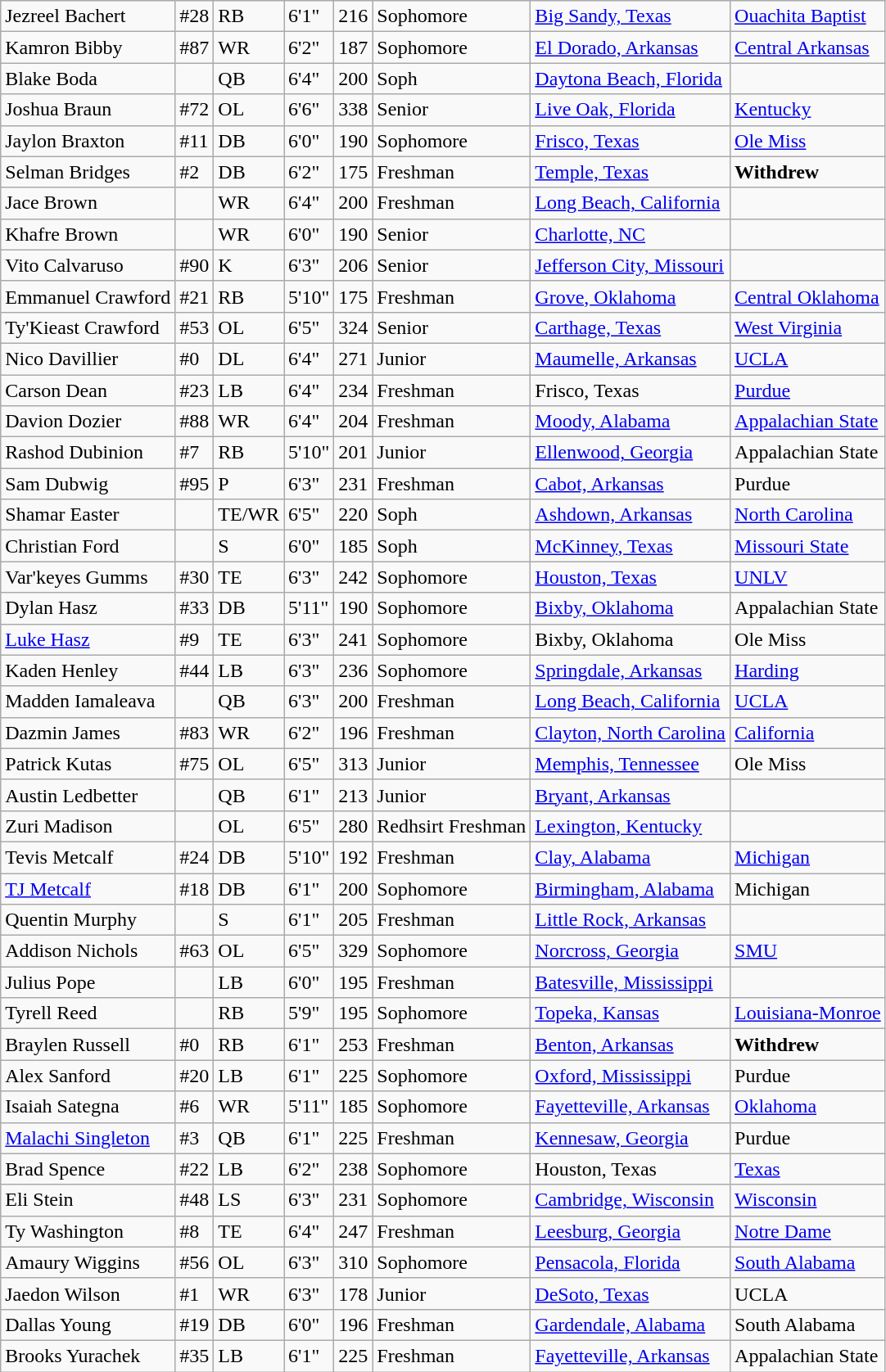<table class="wikitable sortable">
<tr>
<td>Jezreel Bachert</td>
<td>#28</td>
<td>RB</td>
<td>6'1"</td>
<td>216</td>
<td> Sophomore</td>
<td><a href='#'>Big Sandy, Texas</a></td>
<td><a href='#'>Ouachita Baptist</a></td>
</tr>
<tr>
<td>Kamron Bibby</td>
<td>#87</td>
<td>WR</td>
<td>6'2"</td>
<td>187</td>
<td> Sophomore</td>
<td><a href='#'>El Dorado, Arkansas</a></td>
<td><a href='#'>Central Arkansas</a></td>
</tr>
<tr>
<td>Blake Boda</td>
<td></td>
<td>QB</td>
<td>6'4"</td>
<td>200</td>
<td>Soph</td>
<td><a href='#'>Daytona Beach, Florida</a></td>
<td></td>
</tr>
<tr>
<td>Joshua Braun</td>
<td>#72</td>
<td>OL</td>
<td>6'6"</td>
<td>338</td>
<td> Senior</td>
<td><a href='#'>Live Oak, Florida</a></td>
<td><a href='#'>Kentucky</a></td>
</tr>
<tr>
<td>Jaylon Braxton</td>
<td>#11</td>
<td>DB</td>
<td>6'0"</td>
<td>190</td>
<td>Sophomore</td>
<td><a href='#'>Frisco, Texas</a></td>
<td><a href='#'>Ole Miss</a></td>
</tr>
<tr>
<td>Selman Bridges</td>
<td>#2</td>
<td>DB</td>
<td>6'2"</td>
<td>175</td>
<td>Freshman</td>
<td><a href='#'>Temple, Texas</a></td>
<td><strong>Withdrew</strong></td>
</tr>
<tr>
<td>Jace Brown</td>
<td></td>
<td>WR</td>
<td>6'4"</td>
<td>200</td>
<td>Freshman</td>
<td><a href='#'>Long Beach, California</a></td>
<td></td>
</tr>
<tr>
<td>Khafre Brown</td>
<td></td>
<td>WR</td>
<td>6'0"</td>
<td>190</td>
<td>Senior</td>
<td><a href='#'>Charlotte, NC</a></td>
<td></td>
</tr>
<tr>
<td>Vito Calvaruso</td>
<td>#90</td>
<td>K</td>
<td>6'3"</td>
<td>206</td>
<td> Senior</td>
<td><a href='#'>Jefferson City, Missouri</a></td>
<td></td>
</tr>
<tr>
<td>Emmanuel Crawford</td>
<td>#21</td>
<td>RB</td>
<td>5'10"</td>
<td>175</td>
<td> Freshman</td>
<td><a href='#'>Grove, Oklahoma</a></td>
<td><a href='#'>Central Oklahoma</a></td>
</tr>
<tr>
<td>Ty'Kieast Crawford</td>
<td>#53</td>
<td>OL</td>
<td>6'5"</td>
<td>324</td>
<td>Senior</td>
<td><a href='#'>Carthage, Texas</a></td>
<td><a href='#'>West Virginia</a></td>
</tr>
<tr>
<td>Nico Davillier</td>
<td>#0</td>
<td>DL</td>
<td>6'4"</td>
<td>271</td>
<td>Junior</td>
<td><a href='#'>Maumelle, Arkansas</a></td>
<td><a href='#'>UCLA</a></td>
</tr>
<tr>
<td>Carson Dean</td>
<td>#23</td>
<td>LB</td>
<td>6'4"</td>
<td>234</td>
<td> Freshman</td>
<td>Frisco, Texas</td>
<td><a href='#'>Purdue</a></td>
</tr>
<tr>
<td>Davion Dozier</td>
<td>#88</td>
<td>WR</td>
<td>6'4"</td>
<td>204</td>
<td> Freshman</td>
<td><a href='#'>Moody, Alabama</a></td>
<td><a href='#'>Appalachian State</a></td>
</tr>
<tr>
<td>Rashod Dubinion</td>
<td>#7</td>
<td>RB</td>
<td>5'10"</td>
<td>201</td>
<td>Junior</td>
<td><a href='#'>Ellenwood, Georgia</a></td>
<td>Appalachian State</td>
</tr>
<tr>
<td>Sam Dubwig</td>
<td>#95</td>
<td>P</td>
<td>6'3"</td>
<td>231</td>
<td>Freshman</td>
<td><a href='#'>Cabot, Arkansas</a></td>
<td>Purdue</td>
</tr>
<tr>
<td>Shamar Easter</td>
<td></td>
<td>TE/WR</td>
<td>6'5"</td>
<td>220</td>
<td>Soph</td>
<td><a href='#'>Ashdown, Arkansas</a></td>
<td><a href='#'>North Carolina</a></td>
</tr>
<tr>
<td>Christian Ford</td>
<td></td>
<td>S</td>
<td>6'0"</td>
<td>185</td>
<td>Soph</td>
<td><a href='#'>McKinney, Texas</a></td>
<td><a href='#'>Missouri State</a></td>
</tr>
<tr>
<td>Var'keyes Gumms</td>
<td>#30</td>
<td>TE</td>
<td>6'3"</td>
<td>242</td>
<td> Sophomore</td>
<td><a href='#'>Houston, Texas</a></td>
<td><a href='#'>UNLV</a></td>
</tr>
<tr>
<td>Dylan Hasz</td>
<td>#33</td>
<td>DB</td>
<td>5'11"</td>
<td>190</td>
<td>Sophomore</td>
<td><a href='#'>Bixby, Oklahoma</a></td>
<td>Appalachian State</td>
</tr>
<tr>
<td><a href='#'>Luke Hasz</a></td>
<td>#9</td>
<td>TE</td>
<td>6'3"</td>
<td>241</td>
<td>Sophomore</td>
<td>Bixby, Oklahoma</td>
<td>Ole Miss</td>
</tr>
<tr>
<td>Kaden Henley</td>
<td>#44</td>
<td>LB</td>
<td>6'3"</td>
<td>236</td>
<td> Sophomore</td>
<td><a href='#'>Springdale, Arkansas</a></td>
<td><a href='#'>Harding</a></td>
</tr>
<tr>
<td>Madden Iamaleava</td>
<td></td>
<td>QB</td>
<td>6'3"</td>
<td>200</td>
<td>Freshman</td>
<td><a href='#'>Long Beach, California</a></td>
<td><a href='#'>UCLA</a></td>
</tr>
<tr>
<td>Dazmin James</td>
<td>#83</td>
<td>WR</td>
<td>6'2"</td>
<td>196</td>
<td> Freshman</td>
<td><a href='#'>Clayton, North Carolina</a></td>
<td><a href='#'>California</a></td>
</tr>
<tr>
<td>Patrick Kutas</td>
<td>#75</td>
<td>OL</td>
<td>6'5"</td>
<td>313</td>
<td>Junior</td>
<td><a href='#'>Memphis, Tennessee</a></td>
<td>Ole Miss</td>
</tr>
<tr>
<td>Austin Ledbetter</td>
<td></td>
<td>QB</td>
<td>6'1"</td>
<td>213</td>
<td>Junior</td>
<td><a href='#'>Bryant, Arkansas</a></td>
<td></td>
</tr>
<tr>
<td>Zuri Madison</td>
<td></td>
<td>OL</td>
<td>6'5"</td>
<td>280</td>
<td>Redhsirt Freshman</td>
<td><a href='#'>Lexington, Kentucky</a></td>
<td></td>
</tr>
<tr>
<td>Tevis Metcalf</td>
<td>#24</td>
<td>DB</td>
<td>5'10"</td>
<td>192</td>
<td>Freshman</td>
<td><a href='#'>Clay, Alabama</a></td>
<td><a href='#'>Michigan</a></td>
</tr>
<tr>
<td><a href='#'>TJ Metcalf</a></td>
<td>#18</td>
<td>DB</td>
<td>6'1"</td>
<td>200</td>
<td>Sophomore</td>
<td><a href='#'>Birmingham, Alabama</a></td>
<td>Michigan</td>
</tr>
<tr>
<td>Quentin Murphy</td>
<td></td>
<td>S</td>
<td>6'1"</td>
<td>205</td>
<td>Freshman</td>
<td><a href='#'>Little Rock, Arkansas</a></td>
<td></td>
</tr>
<tr>
<td>Addison Nichols</td>
<td>#63</td>
<td>OL</td>
<td>6'5"</td>
<td>329</td>
<td> Sophomore</td>
<td><a href='#'>Norcross, Georgia</a></td>
<td><a href='#'>SMU</a></td>
</tr>
<tr>
<td>Julius Pope</td>
<td></td>
<td>LB</td>
<td>6'0"</td>
<td>195</td>
<td>Freshman</td>
<td><a href='#'>Batesville, Mississippi</a></td>
<td></td>
</tr>
<tr>
<td>Tyrell Reed</td>
<td></td>
<td>RB</td>
<td>5'9"</td>
<td>195</td>
<td>Sophomore</td>
<td><a href='#'>Topeka, Kansas</a></td>
<td><a href='#'>Louisiana-Monroe</a></td>
</tr>
<tr>
<td>Braylen Russell</td>
<td>#0</td>
<td>RB</td>
<td>6'1"</td>
<td>253</td>
<td>Freshman</td>
<td><a href='#'>Benton, Arkansas</a></td>
<td><strong>Withdrew</strong></td>
</tr>
<tr>
<td>Alex Sanford</td>
<td>#20</td>
<td>LB</td>
<td>6'1"</td>
<td>225</td>
<td>Sophomore</td>
<td><a href='#'>Oxford, Mississippi</a></td>
<td>Purdue</td>
</tr>
<tr>
<td>Isaiah Sategna</td>
<td>#6</td>
<td>WR</td>
<td>5'11"</td>
<td>185</td>
<td> Sophomore</td>
<td><a href='#'>Fayetteville, Arkansas</a></td>
<td><a href='#'>Oklahoma</a></td>
</tr>
<tr>
<td><a href='#'>Malachi Singleton</a></td>
<td>#3</td>
<td>QB</td>
<td>6'1"</td>
<td>225</td>
<td> Freshman</td>
<td><a href='#'>Kennesaw, Georgia</a></td>
<td>Purdue</td>
</tr>
<tr>
<td>Brad Spence</td>
<td>#22</td>
<td>LB</td>
<td>6'2"</td>
<td>238</td>
<td>Sophomore</td>
<td>Houston, Texas</td>
<td><a href='#'>Texas</a></td>
</tr>
<tr>
<td>Eli Stein</td>
<td>#48</td>
<td>LS</td>
<td>6'3"</td>
<td>231</td>
<td>Sophomore</td>
<td><a href='#'>Cambridge, Wisconsin</a></td>
<td><a href='#'>Wisconsin</a></td>
</tr>
<tr>
<td>Ty Washington</td>
<td>#8</td>
<td>TE</td>
<td>6'4"</td>
<td>247</td>
<td> Freshman</td>
<td><a href='#'>Leesburg, Georgia</a></td>
<td><a href='#'>Notre Dame</a></td>
</tr>
<tr>
<td>Amaury Wiggins</td>
<td>#56</td>
<td>OL</td>
<td>6'3"</td>
<td>310</td>
<td> Sophomore</td>
<td><a href='#'>Pensacola, Florida</a></td>
<td><a href='#'>South Alabama</a></td>
</tr>
<tr>
<td>Jaedon Wilson</td>
<td>#1</td>
<td>WR</td>
<td>6'3"</td>
<td>178</td>
<td> Junior</td>
<td><a href='#'>DeSoto, Texas</a></td>
<td>UCLA</td>
</tr>
<tr>
<td>Dallas Young</td>
<td>#19</td>
<td>DB</td>
<td>6'0"</td>
<td>196</td>
<td> Freshman</td>
<td><a href='#'>Gardendale, Alabama</a></td>
<td>South Alabama</td>
</tr>
<tr>
<td>Brooks Yurachek</td>
<td>#35</td>
<td>LB</td>
<td>6'1"</td>
<td>225</td>
<td> Freshman</td>
<td><a href='#'>Fayetteville, Arkansas</a></td>
<td>Appalachian State</td>
</tr>
</table>
